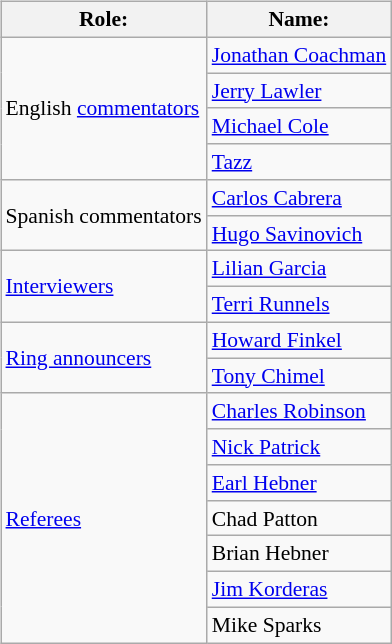<table class=wikitable style="font-size:90%; margin: 0.5em 0 0.5em 1em; float: right; clear: right;">
<tr>
<th>Role:</th>
<th>Name:</th>
</tr>
<tr>
<td rowspan="4">English <a href='#'>commentators</a></td>
<td><a href='#'>Jonathan Coachman</a> </td>
</tr>
<tr>
<td><a href='#'>Jerry Lawler</a> </td>
</tr>
<tr>
<td><a href='#'>Michael Cole</a> </td>
</tr>
<tr>
<td><a href='#'>Tazz</a> </td>
</tr>
<tr>
<td rowspan="2">Spanish commentators</td>
<td><a href='#'>Carlos Cabrera</a></td>
</tr>
<tr>
<td><a href='#'>Hugo Savinovich</a></td>
</tr>
<tr>
<td rowspan="2"><a href='#'>Interviewers</a></td>
<td><a href='#'>Lilian Garcia</a></td>
</tr>
<tr>
<td><a href='#'>Terri Runnels</a></td>
</tr>
<tr>
<td rowspan="2"><a href='#'>Ring announcers</a></td>
<td><a href='#'>Howard Finkel</a> </td>
</tr>
<tr>
<td><a href='#'>Tony Chimel</a> </td>
</tr>
<tr>
<td rowspan="7"><a href='#'>Referees</a></td>
<td><a href='#'>Charles Robinson</a> </td>
</tr>
<tr>
<td><a href='#'>Nick Patrick</a> </td>
</tr>
<tr>
<td><a href='#'>Earl Hebner</a> </td>
</tr>
<tr>
<td>Chad Patton </td>
</tr>
<tr>
<td>Brian Hebner </td>
</tr>
<tr>
<td><a href='#'>Jim Korderas</a> </td>
</tr>
<tr>
<td>Mike Sparks </td>
</tr>
</table>
